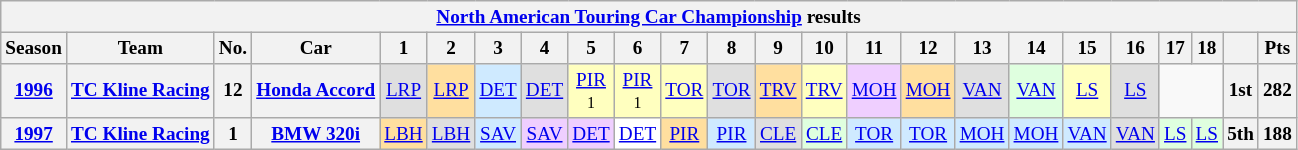<table class="wikitable collapsible collapsed" style="text-align:center; font-size:80%">
<tr>
<th colspan=45><a href='#'>North American Touring Car Championship</a> results</th>
</tr>
<tr>
<th>Season</th>
<th>Team</th>
<th>No.</th>
<th>Car</th>
<th>1</th>
<th>2</th>
<th>3</th>
<th>4</th>
<th>5</th>
<th>6</th>
<th>7</th>
<th>8</th>
<th>9</th>
<th>10</th>
<th>11</th>
<th>12</th>
<th>13</th>
<th>14</th>
<th>15</th>
<th>16</th>
<th>17</th>
<th>18</th>
<th></th>
<th>Pts</th>
</tr>
<tr>
<th><a href='#'>1996</a></th>
<th><a href='#'>TC Kline Racing</a></th>
<th>12</th>
<th><a href='#'>Honda Accord</a></th>
<td style="background:#DFDFDF;"><a href='#'>LRP</a><br></td>
<td style="background:#FFDF9F;"><a href='#'>LRP</a><br></td>
<td style="background:#CFEAFF;"><a href='#'>DET</a><br></td>
<td style="background:#DFDFDF;"><a href='#'>DET</a><br></td>
<td style="background:#FFFFBF;"><a href='#'>PIR</a><br><small>1</small></td>
<td style="background:#FFFFBF;"><a href='#'>PIR</a><br><small>1</small></td>
<td style="background:#FFFFBF;"><a href='#'>TOR</a><br></td>
<td style="background:#DFDFDF;"><a href='#'>TOR</a><br></td>
<td style="background:#FFDF9F;"><a href='#'>TRV</a><br></td>
<td style="background:#FFFFBF;"><a href='#'>TRV</a><br></td>
<td style="background:#EFCFFF;"><a href='#'>MOH</a><br></td>
<td style="background:#FFDF9F;"><a href='#'>MOH</a><br></td>
<td style="background:#DFDFDF;"><a href='#'>VAN</a><br></td>
<td style="background:#DFFFDF;"><a href='#'>VAN</a><br></td>
<td style="background:#FFFFBF;"><a href='#'>LS</a><br></td>
<td style="background:#DFDFDF;"><a href='#'>LS</a><br></td>
<td colspan=2></td>
<th>1st</th>
<th>282</th>
</tr>
<tr>
<th><a href='#'>1997</a></th>
<th><a href='#'>TC Kline Racing</a></th>
<th>1</th>
<th><a href='#'>BMW 320i</a></th>
<td style="background:#FFDF9F;"><a href='#'>LBH</a><br></td>
<td style="background:#DFDFDF;"><a href='#'>LBH</a><br></td>
<td style="background:#CFEAFF;"><a href='#'>SAV</a><br></td>
<td style="background:#EFCFFF;"><a href='#'>SAV</a><br></td>
<td style="background:#EFCFFF;"><a href='#'>DET</a><br></td>
<td style="background:#fff;"><a href='#'>DET</a><br></td>
<td style="background:#FFDF9F;"><a href='#'>PIR</a><br></td>
<td style="background:#CFEAFF;"><a href='#'>PIR</a><br></td>
<td style="background:#DFDFDF;"><a href='#'>CLE</a><br></td>
<td style="background:#DFFFDF;"><a href='#'>CLE</a><br></td>
<td style="background:#CFEAFF;"><a href='#'>TOR</a><br></td>
<td style="background:#CFEAFF;"><a href='#'>TOR</a><br></td>
<td style="background:#CFEAFF;"><a href='#'>MOH</a><br></td>
<td style="background:#CFEAFF;"><a href='#'>MOH</a><br></td>
<td style="background:#CFEAFF;"><a href='#'>VAN</a><br></td>
<td style="background:#DFDFDF;"><a href='#'>VAN</a><br></td>
<td style="background:#DFFFDF;"><a href='#'>LS</a><br></td>
<td style="background:#DFFFDF;"><a href='#'>LS</a><br></td>
<th>5th</th>
<th>188</th>
</tr>
</table>
